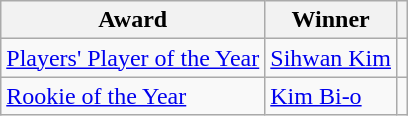<table class="wikitable">
<tr>
<th>Award</th>
<th>Winner</th>
<th></th>
</tr>
<tr>
<td><a href='#'>Players' Player of the Year</a></td>
<td> <a href='#'>Sihwan Kim</a></td>
<td></td>
</tr>
<tr>
<td><a href='#'>Rookie of the Year</a></td>
<td> <a href='#'>Kim Bi-o</a></td>
<td></td>
</tr>
</table>
